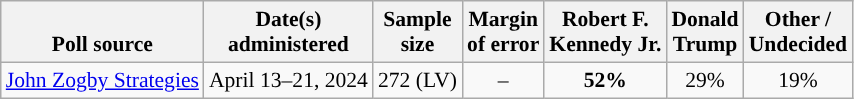<table class="wikitable sortable mw-datatable" style="font-size:90%;text-align:center;line-height:17px">
<tr valign=bottom>
<th>Poll source</th>
<th>Date(s)<br>administered</th>
<th>Sample<br>size</th>
<th>Margin<br>of error</th>
<th class="unsortable">Robert F.<br>Kennedy Jr.<br></th>
<th class="unsortable">Donald<br>Trump<br></th>
<th class="unsortable">Other /<br>Undecided</th>
</tr>
<tr>
<td style="text-align:left;"><a href='#'>John Zogby Strategies</a></td>
<td data-sort-value="2024-05-01">April 13–21, 2024</td>
<td>272 (LV)</td>
<td>–</td>
<td style="background-color:"><strong>52%</strong></td>
<td>29%</td>
<td>19%</td>
</tr>
</table>
